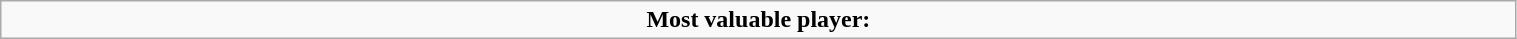<table class="wikitable" width=80%>
<tr align=center>
<td><strong>Most valuable player:</strong> </td>
</tr>
</table>
